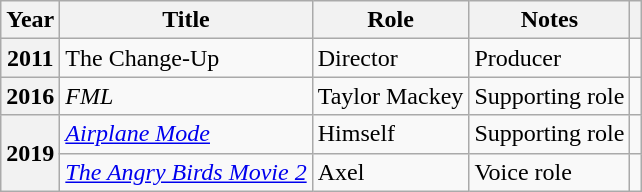<table class="wikitable plainrowheaders sortable">
<tr>
<th>Year</th>
<th>Title</th>
<th>Role</th>
<th>Notes</th>
<th class="unsortable"></th>
</tr>
<tr>
<th>2011</th>
<td>The Change-Up</td>
<td>Director</td>
<td>Producer</td>
<td></td>
</tr>
<tr>
<th scope="row">2016</th>
<td><em>FML</em></td>
<td>Taylor Mackey</td>
<td>Supporting role</td>
<td></td>
</tr>
<tr>
<th rowspan="2" scope="row">2019</th>
<td><em><a href='#'>Airplane Mode</a></em></td>
<td>Himself</td>
<td>Supporting role</td>
<td></td>
</tr>
<tr>
<td><em><a href='#'>The Angry Birds Movie 2</a></em></td>
<td>Axel</td>
<td>Voice role</td>
<td></td>
</tr>
</table>
